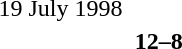<table>
<tr>
<th width=40%></th>
<th width=20%></th>
<th width=40%></th>
</tr>
<tr>
<td>19 July 1998</td>
</tr>
<tr>
<td align=right><strong></strong></td>
<td align=center><strong>12–8</strong></td>
<td></td>
</tr>
</table>
